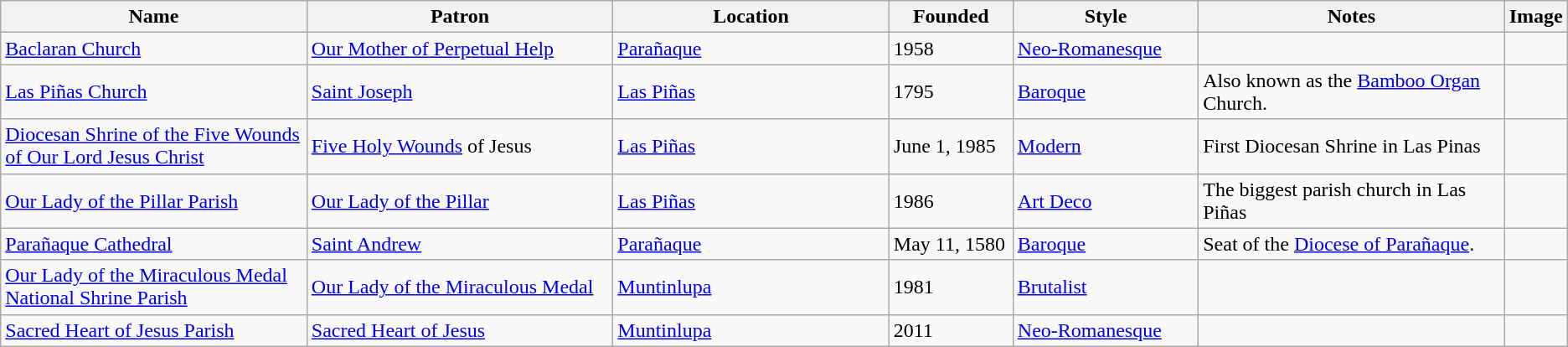<table class="wikitable sortable">
<tr>
<th width=20%>Name</th>
<th width=20%>Patron</th>
<th width=18%>Location</th>
<th width=8%>Founded</th>
<th width=12%>Style</th>
<th width=20%>Notes</th>
<th width=6%>Image</th>
</tr>
<tr>
<td><a href='#'>Baclaran Church</a></td>
<td><a href='#'>Our Mother of Perpetual Help</a></td>
<td><a href='#'>Parañaque</a></td>
<td>1958</td>
<td><a href='#'>Neo-Romanesque</a></td>
<td></td>
<td></td>
</tr>
<tr>
<td><a href='#'>Las Piñas Church</a></td>
<td><a href='#'>Saint Joseph</a></td>
<td><a href='#'>Las Piñas</a></td>
<td>1795</td>
<td><a href='#'>Baroque</a></td>
<td>Also known as the <a href='#'>Bamboo Organ</a> Church.</td>
<td></td>
</tr>
<tr>
<td><a href='#'>Diocesan Shrine of the Five Wounds of Our Lord Jesus Christ</a></td>
<td><a href='#'>Five Holy Wounds</a> of Jesus</td>
<td><a href='#'>Las Piñas</a></td>
<td>June 1, 1985</td>
<td><a href='#'>Modern</a></td>
<td>First Diocesan Shrine in Las Pinas</td>
<td></td>
</tr>
<tr>
<td><a href='#'>Our Lady of the Pillar Parish</a></td>
<td><a href='#'>Our Lady of the Pillar</a></td>
<td><a href='#'>Las Piñas</a></td>
<td>1986</td>
<td><a href='#'>Art Deco</a></td>
<td>The biggest parish church in Las Piñas</td>
<td></td>
</tr>
<tr>
<td><a href='#'>Parañaque Cathedral</a></td>
<td><a href='#'>Saint Andrew</a></td>
<td><a href='#'>Parañaque</a></td>
<td>May 11, 1580</td>
<td><a href='#'>Baroque</a></td>
<td>Seat of the <a href='#'>Diocese of Parañaque</a>.</td>
<td></td>
</tr>
<tr>
<td><a href='#'>Our Lady of the Miraculous Medal National Shrine Parish</a></td>
<td><a href='#'>Our Lady of the Miraculous Medal</a></td>
<td><a href='#'>Muntinlupa</a></td>
<td>1981</td>
<td><a href='#'>Brutalist</a></td>
<td></td>
<td></td>
</tr>
<tr>
<td><a href='#'>Sacred Heart of Jesus Parish</a></td>
<td><a href='#'>Sacred Heart of Jesus</a></td>
<td><a href='#'>Muntinlupa</a></td>
<td>2011</td>
<td><a href='#'>Neo-Romanesque</a></td>
<td></td>
<td></td>
</tr>
</table>
